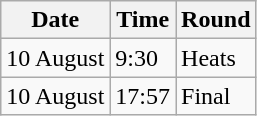<table class="wikitable">
<tr>
<th>Date</th>
<th>Time</th>
<th>Round</th>
</tr>
<tr>
<td>10 August</td>
<td>9:30</td>
<td>Heats</td>
</tr>
<tr>
<td>10 August</td>
<td>17:57</td>
<td>Final</td>
</tr>
</table>
